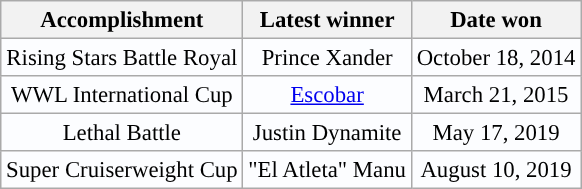<table class="wikitable" style="background:#fcfdff; font-size:95%; text-align: center;">
<tr>
<th>Accomplishment</th>
<th>Latest winner</th>
<th>Date won</th>
</tr>
<tr>
<td style="text-align:center;">Rising Stars Battle Royal</td>
<td style="text-align:center;">Prince Xander</td>
<td style="text-align:center;">October 18, 2014</td>
</tr>
<tr>
<td style=text-align:center;">WWL International Cup</td>
<td align=center><a href='#'>Escobar</a></td>
<td align=center>March 21, 2015</td>
</tr>
<tr>
<td>Lethal Battle</td>
<td>Justin Dynamite</td>
<td>May 17, 2019</td>
</tr>
<tr>
<td>Super Cruiserweight Cup</td>
<td>"El Atleta" Manu</td>
<td>August 10, 2019</td>
</tr>
</table>
